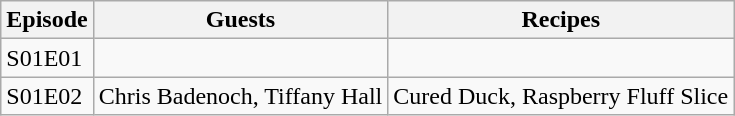<table class="wikitable">
<tr>
<th>Episode</th>
<th>Guests</th>
<th>Recipes</th>
</tr>
<tr>
<td>S01E01</td>
<td></td>
<td></td>
</tr>
<tr>
<td>S01E02</td>
<td>Chris Badenoch, Tiffany Hall</td>
<td>Cured Duck, Raspberry Fluff Slice</td>
</tr>
</table>
